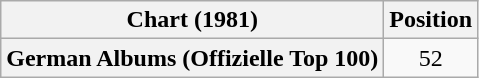<table class="wikitable plainrowheaders" style="text-align:center">
<tr>
<th scope="col">Chart (1981)</th>
<th scope="col">Position</th>
</tr>
<tr>
<th scope="row">German Albums (Offizielle Top 100)</th>
<td>52</td>
</tr>
</table>
